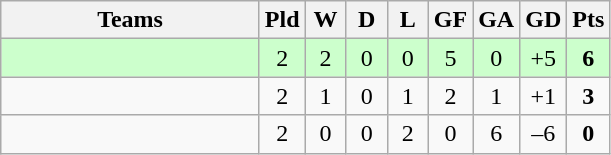<table class="wikitable" style="text-align: center;">
<tr>
<th width=165>Teams</th>
<th width=20>Pld</th>
<th width=20>W</th>
<th width=20>D</th>
<th width=20>L</th>
<th width=20>GF</th>
<th width=20>GA</th>
<th width=20>GD</th>
<th width=20>Pts</th>
</tr>
<tr align=center style="background:#ccffcc;">
<td style="text-align:left;"></td>
<td>2</td>
<td>2</td>
<td>0</td>
<td>0</td>
<td>5</td>
<td>0</td>
<td>+5</td>
<td><strong>6</strong></td>
</tr>
<tr align=center>
<td style="text-align:left;"></td>
<td>2</td>
<td>1</td>
<td>0</td>
<td>1</td>
<td>2</td>
<td>1</td>
<td>+1</td>
<td><strong>3</strong></td>
</tr>
<tr align=center>
<td style="text-align:left;"></td>
<td>2</td>
<td>0</td>
<td>0</td>
<td>2</td>
<td>0</td>
<td>6</td>
<td>–6</td>
<td><strong>0</strong></td>
</tr>
</table>
